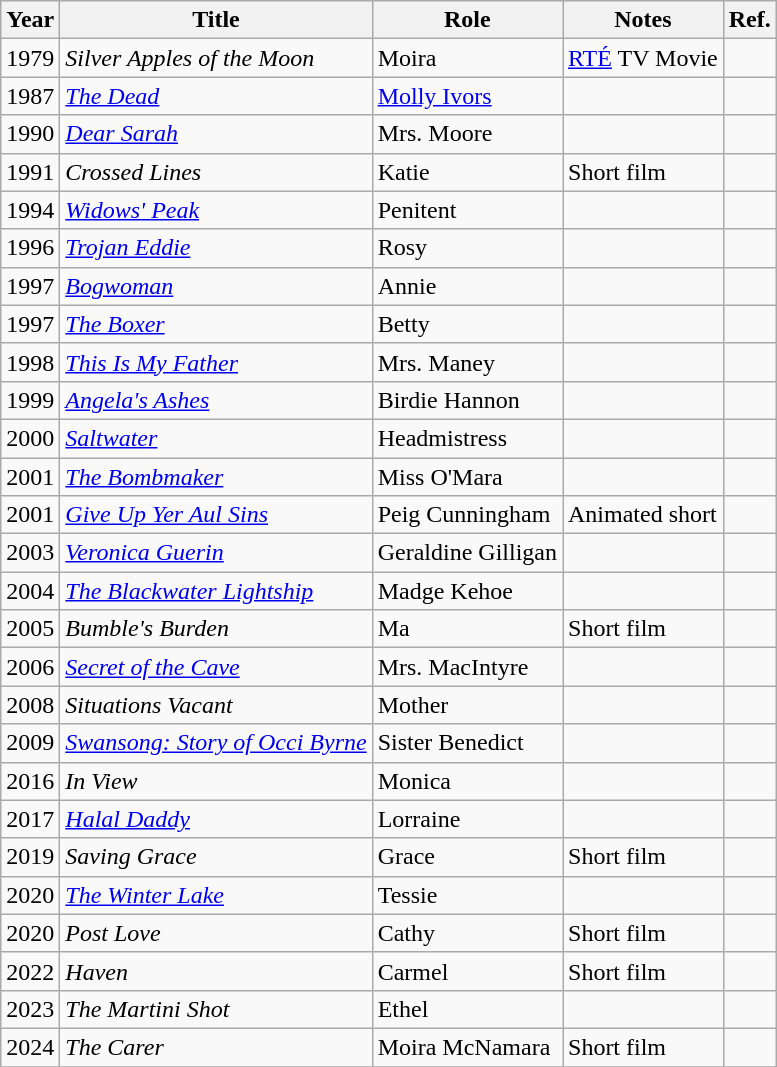<table class="wikitable sortable">
<tr>
<th>Year</th>
<th>Title</th>
<th>Role</th>
<th>Notes</th>
<th class=unsortable>Ref.</th>
</tr>
<tr>
<td>1979</td>
<td><em>Silver Apples of the Moon</em></td>
<td>Moira</td>
<td><a href='#'>RTÉ</a> TV Movie</td>
<td></td>
</tr>
<tr>
<td>1987</td>
<td><a href='#'><em>The Dead</em></a></td>
<td><a href='#'>Molly Ivors</a></td>
<td></td>
<td></td>
</tr>
<tr>
<td>1990</td>
<td><a href='#'><em>Dear Sarah</em></a></td>
<td>Mrs. Moore</td>
<td></td>
<td></td>
</tr>
<tr>
<td>1991</td>
<td><em>Crossed Lines</em></td>
<td>Katie</td>
<td>Short film</td>
<td></td>
</tr>
<tr>
<td>1994</td>
<td><em><a href='#'>Widows' Peak</a></em></td>
<td>Penitent</td>
<td></td>
<td></td>
</tr>
<tr>
<td>1996</td>
<td><em><a href='#'>Trojan Eddie</a></em></td>
<td>Rosy</td>
<td></td>
<td></td>
</tr>
<tr>
<td>1997</td>
<td><em><a href='#'>Bogwoman</a></em></td>
<td>Annie</td>
<td></td>
<td></td>
</tr>
<tr>
<td>1997</td>
<td><em><a href='#'>The Boxer</a></em></td>
<td>Betty</td>
<td></td>
<td></td>
</tr>
<tr>
<td>1998</td>
<td><em><a href='#'>This Is My Father</a></em></td>
<td>Mrs. Maney</td>
<td></td>
<td></td>
</tr>
<tr>
<td>1999</td>
<td><em><a href='#'>Angela's Ashes</a></em></td>
<td>Birdie Hannon</td>
<td></td>
<td></td>
</tr>
<tr>
<td>2000</td>
<td><em><a href='#'>Saltwater</a></em></td>
<td>Headmistress</td>
<td></td>
<td></td>
</tr>
<tr>
<td>2001</td>
<td><em><a href='#'>The Bombmaker</a></em></td>
<td>Miss O'Mara</td>
<td></td>
<td></td>
</tr>
<tr>
<td>2001</td>
<td><em><a href='#'>Give Up Yer Aul Sins</a></em></td>
<td>Peig Cunningham</td>
<td>Animated short</td>
<td></td>
</tr>
<tr>
<td>2003</td>
<td><em><a href='#'>Veronica Guerin</a></em></td>
<td>Geraldine Gilligan</td>
<td></td>
<td></td>
</tr>
<tr>
<td>2004</td>
<td><em><a href='#'>The Blackwater Lightship</a></em></td>
<td>Madge Kehoe</td>
<td></td>
<td></td>
</tr>
<tr>
<td>2005</td>
<td><em>Bumble's Burden</em></td>
<td>Ma</td>
<td>Short film</td>
<td></td>
</tr>
<tr>
<td>2006</td>
<td><em><a href='#'>Secret of the Cave</a></em></td>
<td>Mrs. MacIntyre</td>
<td></td>
<td></td>
</tr>
<tr>
<td>2008</td>
<td><em>Situations Vacant</em></td>
<td>Mother</td>
<td></td>
<td></td>
</tr>
<tr>
<td>2009</td>
<td><em><a href='#'>Swansong: Story of Occi Byrne</a></em></td>
<td>Sister Benedict</td>
<td></td>
<td></td>
</tr>
<tr>
<td>2016</td>
<td><em>In View</em></td>
<td>Monica</td>
<td></td>
<td></td>
</tr>
<tr>
<td>2017</td>
<td><em><a href='#'>Halal Daddy</a></em></td>
<td>Lorraine</td>
<td></td>
<td></td>
</tr>
<tr>
<td>2019</td>
<td><em>Saving Grace</em></td>
<td>Grace</td>
<td>Short film</td>
<td></td>
</tr>
<tr>
<td>2020</td>
<td><em><a href='#'>The Winter Lake</a></em></td>
<td>Tessie</td>
<td></td>
<td></td>
</tr>
<tr>
<td>2020</td>
<td><em>Post Love</em></td>
<td>Cathy</td>
<td>Short film</td>
<td></td>
</tr>
<tr>
<td>2022</td>
<td><em>Haven</em></td>
<td>Carmel</td>
<td>Short film</td>
<td></td>
</tr>
<tr>
<td>2023</td>
<td><em>The Martini Shot</em></td>
<td>Ethel</td>
<td></td>
<td></td>
</tr>
<tr>
<td>2024</td>
<td><em>The Carer</em></td>
<td>Moira McNamara</td>
<td>Short film</td>
<td></td>
</tr>
<tr>
</tr>
</table>
